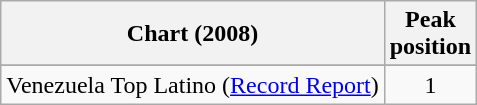<table class="wikitable sortable" border="1">
<tr>
<th>Chart (2008)</th>
<th>Peak<br>position</th>
</tr>
<tr>
</tr>
<tr>
</tr>
<tr>
</tr>
<tr>
</tr>
<tr>
<td align="left">Venezuela Top Latino (<a href='#'>Record Report</a>)</td>
<td align="center">1</td>
</tr>
</table>
